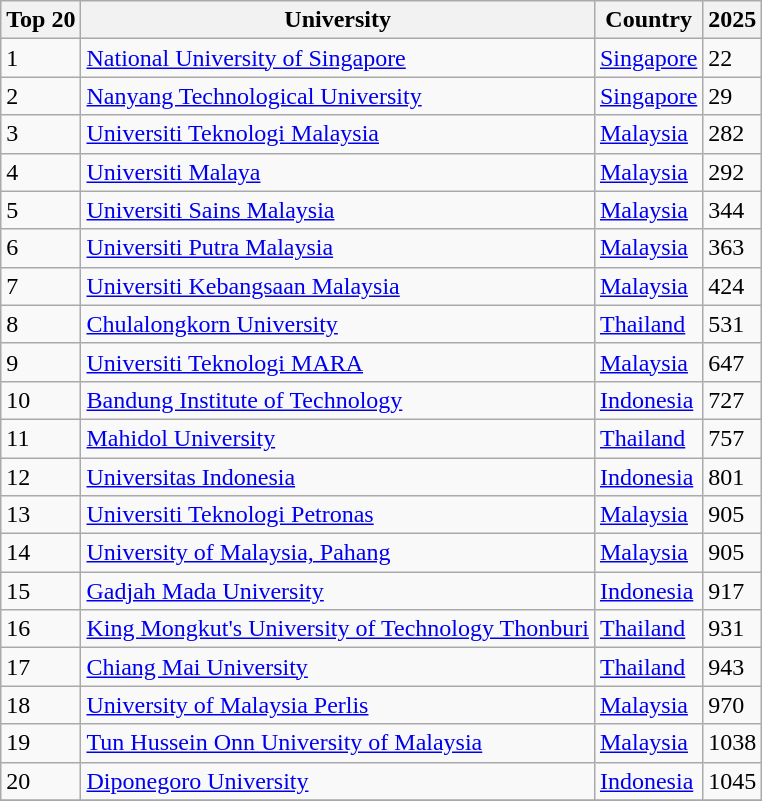<table class="wikitable sortable">
<tr>
<th>Top 20</th>
<th>University</th>
<th>Country</th>
<th>2025</th>
</tr>
<tr>
<td>1</td>
<td> <a href='#'>National University of Singapore</a></td>
<td><a href='#'>Singapore</a></td>
<td>22</td>
</tr>
<tr>
<td>2</td>
<td> <a href='#'>Nanyang Technological University</a></td>
<td><a href='#'>Singapore</a></td>
<td>29</td>
</tr>
<tr>
<td>3</td>
<td> <a href='#'>Universiti Teknologi Malaysia</a></td>
<td><a href='#'>Malaysia</a></td>
<td>282</td>
</tr>
<tr>
<td>4</td>
<td> <a href='#'>Universiti Malaya</a></td>
<td><a href='#'>Malaysia</a></td>
<td>292</td>
</tr>
<tr>
<td>5</td>
<td> <a href='#'>Universiti Sains Malaysia</a></td>
<td><a href='#'>Malaysia</a></td>
<td>344</td>
</tr>
<tr>
<td>6</td>
<td> <a href='#'>Universiti Putra Malaysia</a></td>
<td><a href='#'>Malaysia</a></td>
<td>363</td>
</tr>
<tr>
<td>7</td>
<td> <a href='#'>Universiti Kebangsaan Malaysia</a></td>
<td><a href='#'>Malaysia</a></td>
<td>424</td>
</tr>
<tr>
<td>8</td>
<td> <a href='#'>Chulalongkorn University</a></td>
<td><a href='#'>Thailand</a></td>
<td>531</td>
</tr>
<tr>
<td>9</td>
<td> <a href='#'>Universiti Teknologi MARA</a></td>
<td><a href='#'>Malaysia</a></td>
<td>647</td>
</tr>
<tr>
<td>10</td>
<td> <a href='#'>Bandung Institute of Technology</a></td>
<td><a href='#'>Indonesia</a></td>
<td>727</td>
</tr>
<tr>
<td>11</td>
<td> <a href='#'>Mahidol University</a></td>
<td><a href='#'>Thailand</a></td>
<td>757</td>
</tr>
<tr>
<td>12</td>
<td> <a href='#'>Universitas Indonesia</a></td>
<td><a href='#'>Indonesia</a></td>
<td>801</td>
</tr>
<tr>
<td>13</td>
<td> <a href='#'>Universiti Teknologi Petronas</a></td>
<td><a href='#'>Malaysia</a></td>
<td>905</td>
</tr>
<tr>
<td>14</td>
<td> <a href='#'>University of Malaysia, Pahang</a></td>
<td><a href='#'>Malaysia</a></td>
<td>905</td>
</tr>
<tr>
<td>15</td>
<td> <a href='#'>Gadjah Mada University</a></td>
<td><a href='#'>Indonesia</a></td>
<td>917</td>
</tr>
<tr>
<td>16</td>
<td> <a href='#'>King Mongkut's University of Technology Thonburi</a></td>
<td><a href='#'>Thailand</a></td>
<td>931</td>
</tr>
<tr>
<td>17</td>
<td> <a href='#'>Chiang Mai University</a></td>
<td><a href='#'>Thailand</a></td>
<td>943</td>
</tr>
<tr>
<td>18</td>
<td> <a href='#'>University of Malaysia Perlis</a></td>
<td><a href='#'>Malaysia</a></td>
<td>970</td>
</tr>
<tr>
<td>19</td>
<td> <a href='#'>Tun Hussein Onn University of Malaysia</a></td>
<td><a href='#'>Malaysia</a></td>
<td>1038</td>
</tr>
<tr>
<td>20</td>
<td> <a href='#'>Diponegoro University</a></td>
<td><a href='#'>Indonesia</a></td>
<td>1045</td>
</tr>
<tr>
</tr>
</table>
